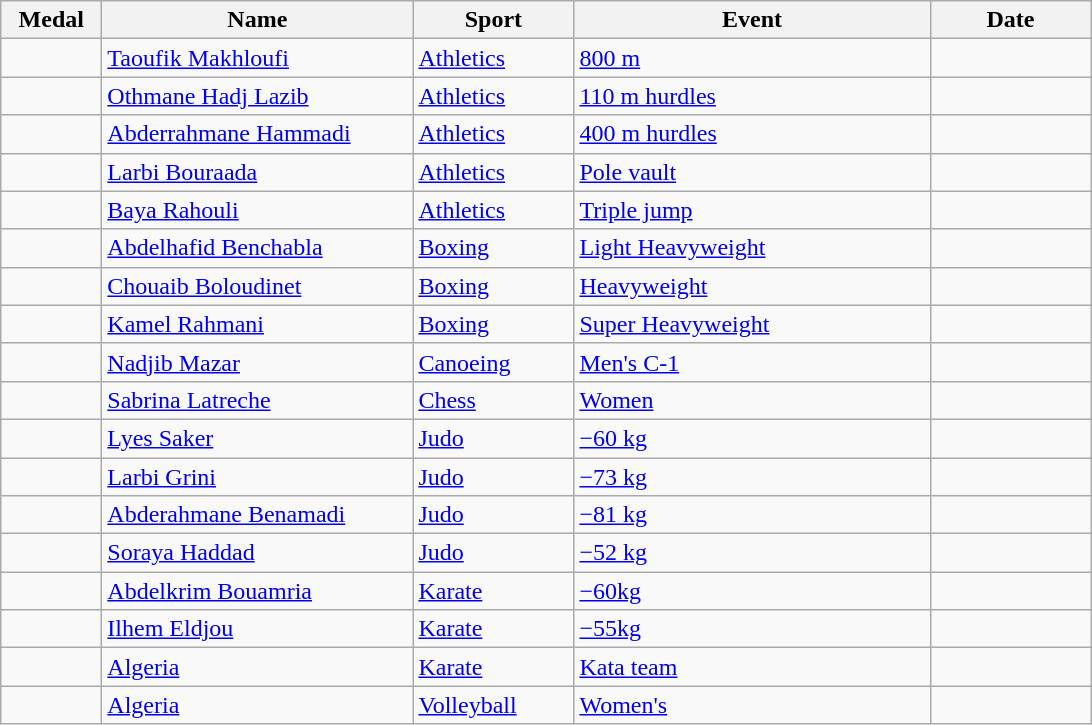<table class="wikitable sortable" style="font-size:100%">
<tr>
<th width="60">Medal</th>
<th width="200">Name</th>
<th width="100">Sport</th>
<th width="230">Event</th>
<th width="100">Date</th>
</tr>
<tr>
<td></td>
<td><a href='#'>Taoufik Makhloufi</a></td>
<td><a href='#'>Athletics</a></td>
<td><a href='#'>800 m</a></td>
<td></td>
</tr>
<tr>
<td></td>
<td><a href='#'>Othmane Hadj Lazib</a></td>
<td><a href='#'>Athletics</a></td>
<td><a href='#'>110 m hurdles</a></td>
<td></td>
</tr>
<tr>
<td></td>
<td><a href='#'>Abderrahmane Hammadi</a></td>
<td><a href='#'>Athletics</a></td>
<td><a href='#'>400 m hurdles</a></td>
<td></td>
</tr>
<tr>
<td></td>
<td><a href='#'>Larbi Bouraada</a></td>
<td><a href='#'>Athletics</a></td>
<td><a href='#'>Pole vault</a></td>
<td></td>
</tr>
<tr>
<td></td>
<td><a href='#'>Baya Rahouli</a></td>
<td><a href='#'>Athletics</a></td>
<td><a href='#'>Triple jump</a></td>
<td></td>
</tr>
<tr>
<td></td>
<td><a href='#'>Abdelhafid Benchabla</a></td>
<td><a href='#'>Boxing</a></td>
<td><a href='#'>Light Heavyweight</a></td>
<td></td>
</tr>
<tr>
<td></td>
<td><a href='#'>Chouaib Boloudinet</a></td>
<td><a href='#'>Boxing</a></td>
<td><a href='#'>Heavyweight</a></td>
<td></td>
</tr>
<tr>
<td></td>
<td><a href='#'>Kamel Rahmani</a></td>
<td><a href='#'>Boxing</a></td>
<td><a href='#'>Super Heavyweight</a></td>
<td></td>
</tr>
<tr>
<td></td>
<td><a href='#'>Nadjib Mazar</a></td>
<td><a href='#'>Canoeing</a></td>
<td><a href='#'>Men's C-1</a></td>
<td></td>
</tr>
<tr>
<td></td>
<td><a href='#'>Sabrina Latreche</a></td>
<td><a href='#'>Chess</a></td>
<td><a href='#'>Women</a></td>
<td></td>
</tr>
<tr>
<td></td>
<td><a href='#'>Lyes Saker</a></td>
<td><a href='#'>Judo</a></td>
<td><a href='#'>−60 kg</a></td>
<td></td>
</tr>
<tr>
<td></td>
<td><a href='#'>Larbi Grini</a></td>
<td><a href='#'>Judo</a></td>
<td><a href='#'>−73 kg</a></td>
<td></td>
</tr>
<tr>
<td></td>
<td><a href='#'>Abderahmane Benamadi</a></td>
<td><a href='#'>Judo</a></td>
<td><a href='#'>−81 kg</a></td>
<td></td>
</tr>
<tr>
<td></td>
<td><a href='#'>Soraya Haddad</a></td>
<td><a href='#'>Judo</a></td>
<td><a href='#'>−52 kg</a></td>
<td></td>
</tr>
<tr>
<td></td>
<td><a href='#'>Abdelkrim Bouamria</a></td>
<td><a href='#'>Karate</a></td>
<td><a href='#'>−60kg</a></td>
<td></td>
</tr>
<tr>
<td></td>
<td><a href='#'>Ilhem Eldjou</a></td>
<td><a href='#'>Karate</a></td>
<td><a href='#'>−55kg</a></td>
<td></td>
</tr>
<tr>
<td></td>
<td><a href='#'>Algeria</a></td>
<td><a href='#'>Karate</a></td>
<td><a href='#'>Kata team</a></td>
<td></td>
</tr>
<tr>
<td></td>
<td><a href='#'>Algeria</a></td>
<td><a href='#'>Volleyball</a></td>
<td><a href='#'>Women's</a></td>
<td></td>
</tr>
</table>
